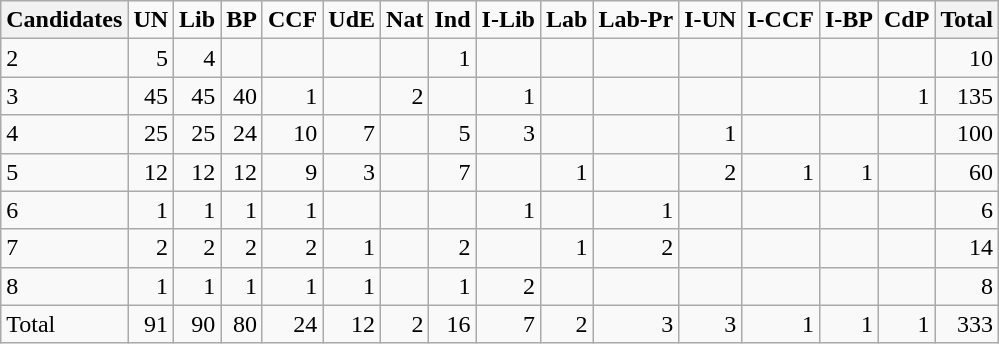<table class="wikitable" style="text-align:right;">
<tr>
<th>Candidates</th>
<td><strong>UN</strong></td>
<td><strong>Lib</strong></td>
<td><strong>BP</strong></td>
<td><strong>CCF</strong></td>
<td><strong>UdE</strong></td>
<td><strong>Nat</strong></td>
<td><strong>Ind</strong></td>
<td><strong>I-Lib</strong></td>
<td><strong>Lab</strong></td>
<td><strong>Lab-Pr</strong></td>
<td><strong>I-UN</strong></td>
<td><strong>I-CCF</strong></td>
<td><strong>I-BP</strong></td>
<td><strong>CdP</strong></td>
<th>Total</th>
</tr>
<tr>
<td style="text-align:left;">2</td>
<td>5</td>
<td>4</td>
<td></td>
<td></td>
<td></td>
<td></td>
<td>1</td>
<td></td>
<td></td>
<td></td>
<td></td>
<td></td>
<td></td>
<td></td>
<td>10</td>
</tr>
<tr>
<td style="text-align:left;">3</td>
<td>45</td>
<td>45</td>
<td>40</td>
<td>1</td>
<td></td>
<td>2</td>
<td></td>
<td>1</td>
<td></td>
<td></td>
<td></td>
<td></td>
<td></td>
<td>1</td>
<td>135</td>
</tr>
<tr>
<td style="text-align:left;">4</td>
<td>25</td>
<td>25</td>
<td>24</td>
<td>10</td>
<td>7</td>
<td></td>
<td>5</td>
<td>3</td>
<td></td>
<td></td>
<td>1</td>
<td></td>
<td></td>
<td></td>
<td>100</td>
</tr>
<tr>
<td style="text-align:left;">5</td>
<td>12</td>
<td>12</td>
<td>12</td>
<td>9</td>
<td>3</td>
<td></td>
<td>7</td>
<td></td>
<td>1</td>
<td></td>
<td>2</td>
<td>1</td>
<td>1</td>
<td></td>
<td>60</td>
</tr>
<tr>
<td style="text-align:left;">6</td>
<td>1</td>
<td>1</td>
<td>1</td>
<td>1</td>
<td></td>
<td></td>
<td></td>
<td>1</td>
<td></td>
<td>1</td>
<td></td>
<td></td>
<td></td>
<td></td>
<td>6</td>
</tr>
<tr>
<td style="text-align:left;">7</td>
<td>2</td>
<td>2</td>
<td>2</td>
<td>2</td>
<td>1</td>
<td></td>
<td>2</td>
<td></td>
<td>1</td>
<td>2</td>
<td></td>
<td></td>
<td></td>
<td></td>
<td>14</td>
</tr>
<tr>
<td style="text-align:left;">8</td>
<td>1</td>
<td>1</td>
<td>1</td>
<td>1</td>
<td>1</td>
<td></td>
<td>1</td>
<td>2</td>
<td></td>
<td></td>
<td></td>
<td></td>
<td></td>
<td></td>
<td>8</td>
</tr>
<tr>
<td style="text-align:left;">Total</td>
<td>91</td>
<td>90</td>
<td>80</td>
<td>24</td>
<td>12</td>
<td>2</td>
<td>16</td>
<td>7</td>
<td>2</td>
<td>3</td>
<td>3</td>
<td>1</td>
<td>1</td>
<td>1</td>
<td>333</td>
</tr>
</table>
